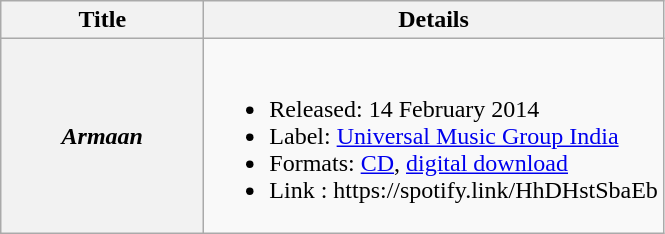<table class="wikitable plainrowheaders">
<tr>
<th scope="col" style="width:8em;">Title</th>
<th scope="col">Details</th>
</tr>
<tr>
<th scope="row"><em>Armaan</em></th>
<td><br><ul><li>Released: 14 February 2014</li><li>Label: <a href='#'>Universal Music Group India</a></li><li>Formats: <a href='#'>CD</a>, <a href='#'>digital download</a></li><li>Link : https://spotify.link/HhDHstSbaEb</li></ul></td>
</tr>
</table>
